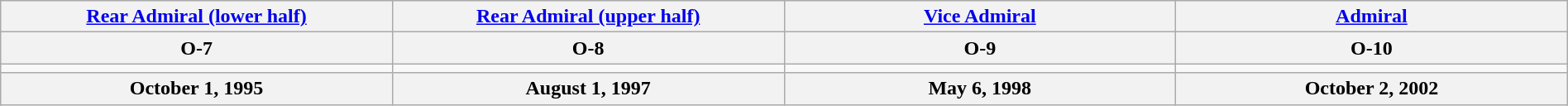<table class="wikitable" style="margin:auto; width:100%;">
<tr>
<th><a href='#'>Rear Admiral (lower half)</a></th>
<th><a href='#'>Rear Admiral (upper half)</a></th>
<th><a href='#'>Vice Admiral</a></th>
<th><a href='#'>Admiral</a></th>
</tr>
<tr>
<th>O-7</th>
<th>O-8</th>
<th>O-9</th>
<th>O-10</th>
</tr>
<tr>
<td style="text-align:center; width:16%;"></td>
<td style="text-align:center; width:16%;"></td>
<td style="text-align:center; width:16%;"></td>
<td style="text-align:center; width:16%;"></td>
</tr>
<tr>
<th>October 1, 1995</th>
<th>August 1, 1997</th>
<th>May 6, 1998</th>
<th>October 2, 2002</th>
</tr>
</table>
